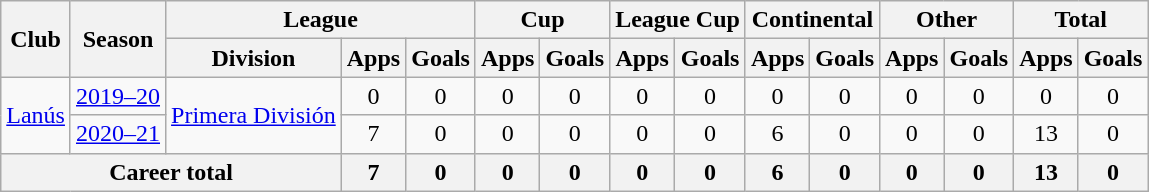<table class="wikitable" style="text-align:center">
<tr>
<th rowspan="2">Club</th>
<th rowspan="2">Season</th>
<th colspan="3">League</th>
<th colspan="2">Cup</th>
<th colspan="2">League Cup</th>
<th colspan="2">Continental</th>
<th colspan="2">Other</th>
<th colspan="2">Total</th>
</tr>
<tr>
<th>Division</th>
<th>Apps</th>
<th>Goals</th>
<th>Apps</th>
<th>Goals</th>
<th>Apps</th>
<th>Goals</th>
<th>Apps</th>
<th>Goals</th>
<th>Apps</th>
<th>Goals</th>
<th>Apps</th>
<th>Goals</th>
</tr>
<tr>
<td rowspan="2"><a href='#'>Lanús</a></td>
<td><a href='#'>2019–20</a></td>
<td rowspan="2"><a href='#'>Primera División</a></td>
<td>0</td>
<td>0</td>
<td>0</td>
<td>0</td>
<td>0</td>
<td>0</td>
<td>0</td>
<td>0</td>
<td>0</td>
<td>0</td>
<td>0</td>
<td>0</td>
</tr>
<tr>
<td><a href='#'>2020–21</a></td>
<td>7</td>
<td>0</td>
<td>0</td>
<td>0</td>
<td>0</td>
<td>0</td>
<td>6</td>
<td>0</td>
<td>0</td>
<td>0</td>
<td>13</td>
<td>0</td>
</tr>
<tr>
<th colspan="3">Career total</th>
<th>7</th>
<th>0</th>
<th>0</th>
<th>0</th>
<th>0</th>
<th>0</th>
<th>6</th>
<th>0</th>
<th>0</th>
<th>0</th>
<th>13</th>
<th>0</th>
</tr>
</table>
